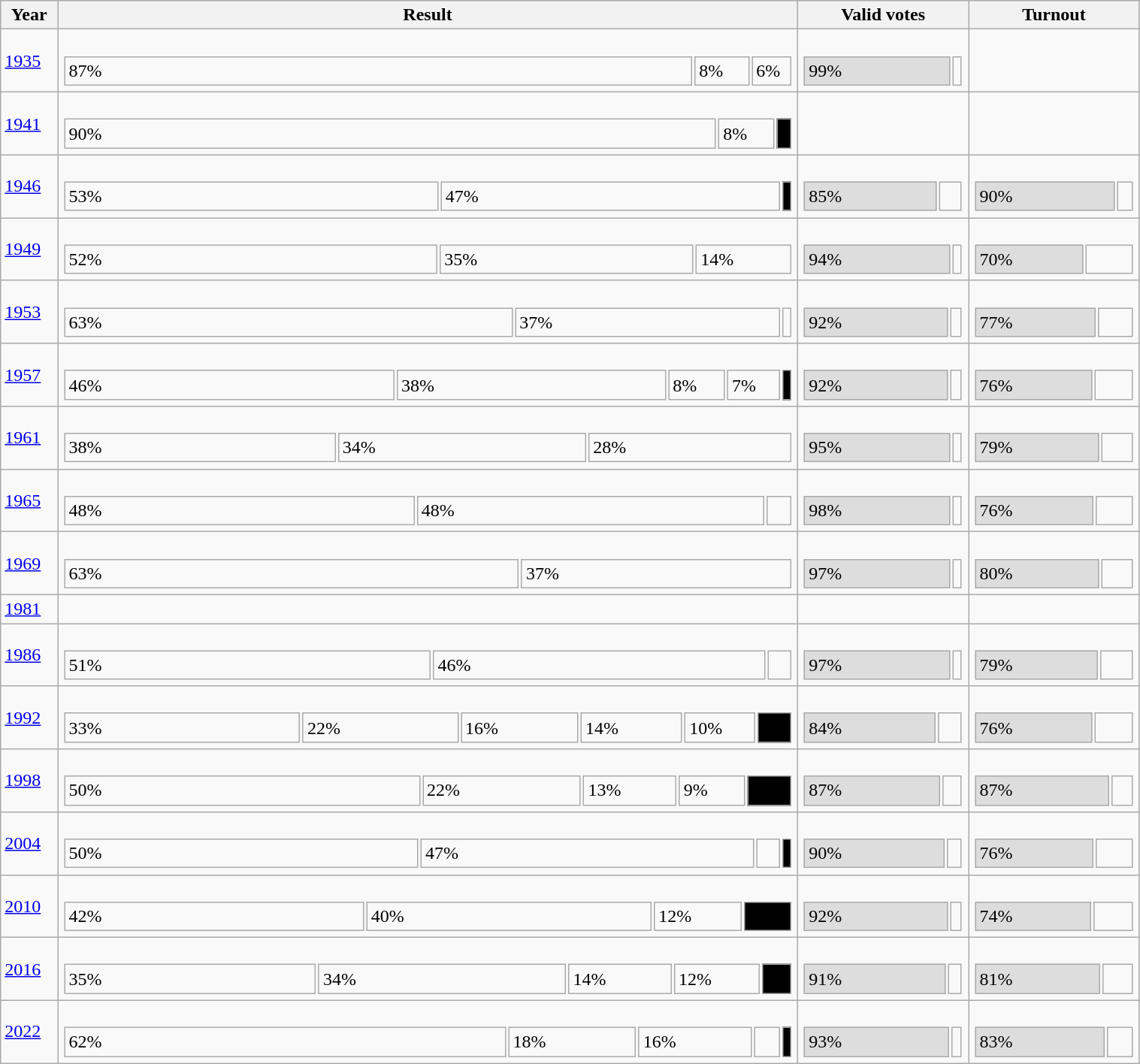<table class=wikitable width=80%>
<tr>
<th>Year</th>
<th width=65%>Result</th>
<th width=15%>Valid votes</th>
<th width=15%>Turnout</th>
</tr>
<tr>
<td><a href='#'>1935</a></td>
<td><br><table width=100%>
<tr>
<td width=86.91% bgcolor=>87%</td>
<td width=7.59% bgcolor=>8%</td>
<td width=5.50% bgcolor=>6%</td>
</tr>
</table>
</td>
<td><br><table width=100%>
<tr>
<td width=98.89% bgcolor=#dddddd>99%</td>
<td></td>
</tr>
</table>
</td>
<td></td>
</tr>
<tr>
<td><a href='#'>1941</a></td>
<td><br><table width=100%>
<tr>
<td width=90.24% bgcolor=>90%</td>
<td width=7.74% bgcolor=>8%</td>
<td width=2.02% bgcolor=black></td>
</tr>
</table>
</td>
<td></td>
<td></td>
</tr>
<tr>
<td><a href='#'>1946</a></td>
<td><br><table width=100%>
<tr>
<td width=52.36% bgcolor=>53%</td>
<td width=47.38% bgcolor=>47%</td>
<td width=0.26% bgcolor=black></td>
</tr>
</table>
</td>
<td><br><table width=100%>
<tr>
<td width=85.44% bgcolor=#dddddd>85%</td>
<td></td>
</tr>
</table>
</td>
<td><br><table width=100%>
<tr>
<td width=89.59% bgcolor=#dddddd>90%</td>
<td></td>
</tr>
</table>
</td>
</tr>
<tr>
<td><a href='#'>1949</a></td>
<td><br><table width=100%>
<tr>
<td width=51.67% bgcolor=>52%</td>
<td width=35.14% bgcolor=>35%</td>
<td width=13.19% bgcolor=>14%</td>
</tr>
</table>
</td>
<td><br><table width=100%>
<tr>
<td width=94.14% bgcolor=#dddddd>94%</td>
<td></td>
</tr>
</table>
</td>
<td><br><table width=100%>
<tr>
<td width=69.7% bgcolor=#dddddd>70%</td>
<td></td>
</tr>
</table>
</td>
</tr>
<tr>
<td><a href='#'>1953</a></td>
<td><br><table width=100%>
<tr>
<td width=62.90% bgcolor=>63%</td>
<td width=37.10% bgcolor=>37%</td>
<td bgcolor=></td>
</tr>
</table>
</td>
<td><br><table width=100%>
<tr>
<td width=92.43% bgcolor=#dddddd>92%</td>
<td></td>
</tr>
</table>
</td>
<td><br><table width=100%>
<tr>
<td width=77.2% bgcolor=#dddddd>77%</td>
<td></td>
</tr>
</table>
</td>
</tr>
<tr>
<td><a href='#'>1957</a></td>
<td><br><table width=100%>
<tr>
<td width=46.55% bgcolor=>46%</td>
<td width=37.92% bgcolor=>38%</td>
<td width=7.98% bgcolor=>8%</td>
<td width=7.33% bgcolor=>7%</td>
<td width=0.22% bgcolor=black></td>
</tr>
</table>
</td>
<td><br><table width=100%>
<tr>
<td width=92.06% bgcolor=#dddddd>92%</td>
<td></td>
</tr>
</table>
</td>
<td><br><table width=100%>
<tr>
<td width=75.5% bgcolor=#dddddd>76%</td>
<td></td>
</tr>
</table>
</td>
</tr>
<tr>
<td><a href='#'>1961</a></td>
<td><br><table width=100%>
<tr>
<td width=37.57% bgcolor=>38%</td>
<td width=34.37% bgcolor=>34%</td>
<td width=28.06% bgcolor=>28%</td>
</tr>
</table>
</td>
<td><br><table width=100%>
<tr>
<td width=94.57% bgcolor=#dddddd>95%</td>
<td></td>
</tr>
</table>
</td>
<td><br><table width=100%>
<tr>
<td width=79.4% bgcolor=#dddddd>79%</td>
<td></td>
</tr>
</table>
</td>
</tr>
<tr>
<td><a href='#'>1965</a></td>
<td><br><table width=100%>
<tr>
<td width=48.48% bgcolor=>48%</td>
<td width=48.11% bgcolor=>48%</td>
<td width=3.40% bgcolor=></td>
</tr>
</table>
</td>
<td><br><table width=100%>
<tr>
<td width=95.72% bgcolor=#dddddd>98%</td>
<td></td>
</tr>
</table>
</td>
<td><br><table width=100%>
<tr>
<td width=76.4% bgcolor=#dddddd>76%</td>
<td></td>
</tr>
</table>
</td>
</tr>
<tr>
<td><a href='#'>1969</a></td>
<td><br><table width=100%>
<tr>
<td width=62.75% bgcolor=>63%</td>
<td width=37.24% bgcolor=>37%</td>
</tr>
</table>
</td>
<td><br><table width=100%>
<tr>
<td width=97.17% bgcolor=#dddddd>97%</td>
<td></td>
</tr>
</table>
</td>
<td><br><table width=100%>
<tr>
<td width=79.6% bgcolor=#dddddd>80%</td>
<td></td>
</tr>
</table>
</td>
</tr>
<tr>
<td><a href='#'>1981</a></td>
<td></td>
<td></td>
<td></td>
</tr>
<tr>
<td><a href='#'>1986</a></td>
<td><br><table width=100%>
<tr>
<td width=50.66% bgcolor=>51%</td>
<td width=45.85% bgcolor=>46%</td>
<td width=3.31% bgcolor=></td>
</tr>
</table>
</td>
<td><br><table width=100%>
<tr>
<td width=96.57% bgcolor=#dddddd>97%</td>
<td></td>
</tr>
</table>
</td>
<td><br><table width=100%>
<tr>
<td width=78.8% bgcolor=#dddddd>79%</td>
<td></td>
</tr>
</table>
</td>
</tr>
<tr>
<td><a href='#'>1992</a></td>
<td><br><table width=100%>
<tr>
<td width=33.01% bgcolor=>33%</td>
<td width=21.74% bgcolor=>22%</td>
<td width=16.47% bgcolor=>16%</td>
<td width=14.20% bgcolor=>14%</td>
<td width=9.91% bgcolor=>10%</td>
<td width=4.68% bgcolor=black></td>
</tr>
</table>
</td>
<td><br><table width=100%>
<tr>
<td width=84.19% bgcolor=#dddddd>84%</td>
<td></td>
</tr>
</table>
</td>
<td><br><table width=100%>
<tr>
<td width=75.5% bgcolor=#dddddd>76%</td>
<td></td>
</tr>
</table>
</td>
</tr>
<tr>
<td><a href='#'>1998</a></td>
<td><br><table width=100%>
<tr>
<td width=49.56% bgcolor=>50%</td>
<td width=22.11% bgcolor=>22%</td>
<td width=13.00% bgcolor=>13%</td>
<td width=9.20% bgcolor=>9%</td>
<td width=6.13% bgcolor=black></td>
</tr>
</table>
</td>
<td><br><table width=100%>
<tr>
<td width=87.28% bgcolor=#dddddd>87%</td>
<td></td>
</tr>
</table>
</td>
<td><br><table width=100%>
<tr>
<td width=86.5% bgcolor=#dddddd>87%</td>
<td></td>
</tr>
</table>
</td>
</tr>
<tr>
<td><a href='#'>2004</a></td>
<td><br><table width=100%>
<tr>
<td width=49.80% bgcolor=>50%</td>
<td width=46.89% bgcolor=>47%</td>
<td width=3.24% bgcolor=></td>
<td width=0.07% bgcolor=black></td>
</tr>
</table>
</td>
<td><br><table width=100%>
<tr>
<td width=90.49% bgcolor=#dddddd>90%</td>
<td></td>
</tr>
</table>
</td>
<td><br><table width=100%>
<tr>
<td width=76.34% bgcolor=#dddddd>76%</td>
<td></td>
</tr>
</table>
</td>
</tr>
<tr>
<td><a href='#'>2010</a></td>
<td><br><table width=100%>
<tr>
<td width=41.65% bgcolor=>42%</td>
<td width=39.58% bgcolor=>40%</td>
<td width=12.21% bgcolor=>12%</td>
<td width=6.56% bgcolor=black></td>
</tr>
</table>
</td>
<td><br><table width=100%>
<tr>
<td width=92.18% bgcolor=#dddddd>92%</td>
<td></td>
</tr>
</table>
</td>
<td><br><table width=100%>
<tr>
<td width=74.34% bgcolor=#dddddd>74%</td>
<td></td>
</tr>
</table>
</td>
</tr>
<tr>
<td><a href='#'>2016</a></td>
<td><br><table width=100%>
<tr>
<td width=35.11% bgcolor=>35%</td>
<td width=34.47% bgcolor=>34%</td>
<td width=14.38% bgcolor=>14%</td>
<td width=12.01% bgcolor=>12%</td>
<td width=4.03% bgcolor=black></td>
</tr>
</table>
</td>
<td><br><table width=100%>
<tr>
<td width=91.30% bgcolor=#dddddd>91%</td>
<td></td>
</tr>
</table>
</td>
<td><br><table width=100%>
<tr>
<td width=80.69% bgcolor=#dddddd>81%</td>
<td></td>
</tr>
</table>
</td>
</tr>
<tr>
<td><a href='#'>2022</a></td>
<td><br><table width=100%>
<tr>
<td width=61.53% bgcolor=>62%</td>
<td width=17.82% bgcolor=>18%</td>
<td width=15.76% bgcolor=>16%</td>
<td width=3.59% bgcolor=></td>
<td width=1.3 bgcolor=black></td>
</tr>
</table>
</td>
<td><br><table width=100%>
<tr>
<td width=93.40% bgcolor=#dddddd>93%</td>
<td></td>
</tr>
</table>
</td>
<td><br><table width=100%>
<tr>
<td width=83.10% bgcolor=#dddddd>83%</td>
<td></td>
</tr>
</table>
</td>
</tr>
</table>
